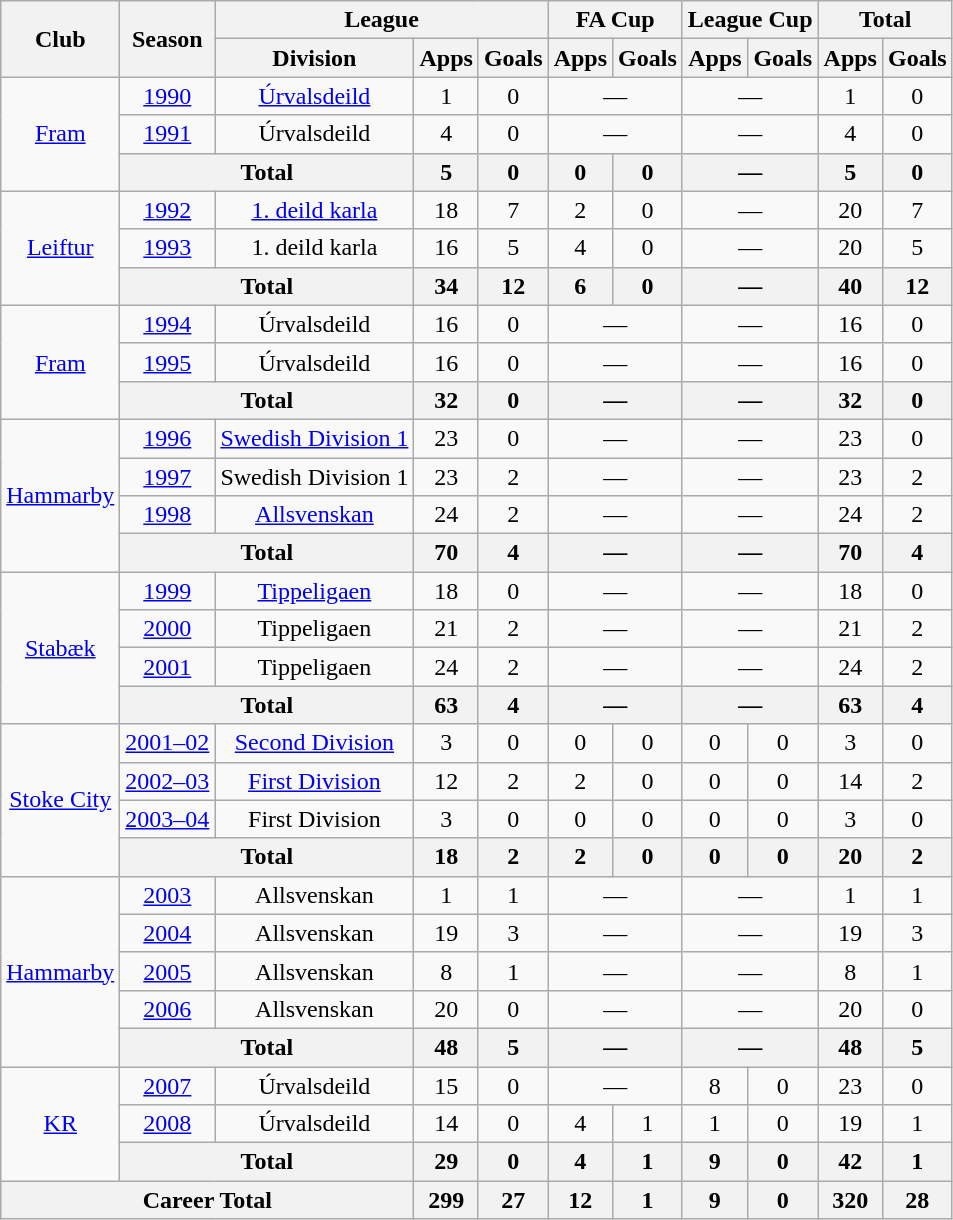<table class="wikitable" style="text-align: center;">
<tr>
<th rowspan="2">Club</th>
<th rowspan="2">Season</th>
<th colspan="3">League</th>
<th colspan="2">FA Cup</th>
<th colspan="2">League Cup</th>
<th colspan="2">Total</th>
</tr>
<tr>
<th>Division</th>
<th>Apps</th>
<th>Goals</th>
<th>Apps</th>
<th>Goals</th>
<th>Apps</th>
<th>Goals</th>
<th>Apps</th>
<th>Goals</th>
</tr>
<tr>
<td rowspan=3><a href='#'>Fram</a></td>
<td><a href='#'>1990</a></td>
<td><a href='#'>Úrvalsdeild</a></td>
<td>1</td>
<td>0</td>
<td colspan="2">—</td>
<td colspan="2">—</td>
<td>1</td>
<td>0</td>
</tr>
<tr>
<td><a href='#'>1991</a></td>
<td>Úrvalsdeild</td>
<td>4</td>
<td>0</td>
<td colspan="2">—</td>
<td colspan="2">—</td>
<td>4</td>
<td>0</td>
</tr>
<tr>
<th colspan=2>Total</th>
<th>5</th>
<th>0</th>
<th>0</th>
<th>0</th>
<th colspan="2">—</th>
<th>5</th>
<th>0</th>
</tr>
<tr>
<td rowspan=3><a href='#'>Leiftur</a></td>
<td><a href='#'>1992</a></td>
<td><a href='#'>1. deild karla</a></td>
<td>18</td>
<td>7</td>
<td>2</td>
<td>0</td>
<td colspan="2">—</td>
<td>20</td>
<td>7</td>
</tr>
<tr>
<td><a href='#'>1993</a></td>
<td>1. deild karla</td>
<td>16</td>
<td>5</td>
<td>4</td>
<td>0</td>
<td colspan="2">—</td>
<td>20</td>
<td>5</td>
</tr>
<tr>
<th colspan=2>Total</th>
<th>34</th>
<th>12</th>
<th>6</th>
<th>0</th>
<th colspan="2">—</th>
<th>40</th>
<th>12</th>
</tr>
<tr>
<td rowspan=3><a href='#'>Fram</a></td>
<td><a href='#'>1994</a></td>
<td>Úrvalsdeild</td>
<td>16</td>
<td>0</td>
<td colspan="2">—</td>
<td colspan="2">—</td>
<td>16</td>
<td>0</td>
</tr>
<tr>
<td><a href='#'>1995</a></td>
<td>Úrvalsdeild</td>
<td>16</td>
<td>0</td>
<td colspan="2">—</td>
<td colspan="2">—</td>
<td>16</td>
<td>0</td>
</tr>
<tr>
<th colspan=2>Total</th>
<th>32</th>
<th>0</th>
<th colspan="2">—</th>
<th colspan="2">—</th>
<th>32</th>
<th>0</th>
</tr>
<tr>
<td rowspan=4><a href='#'>Hammarby</a></td>
<td><a href='#'>1996</a></td>
<td><a href='#'>Swedish Division 1</a></td>
<td>23</td>
<td>0</td>
<td colspan="2">—</td>
<td colspan="2">—</td>
<td>23</td>
<td>0</td>
</tr>
<tr>
<td><a href='#'>1997</a></td>
<td>Swedish Division 1</td>
<td>23</td>
<td>2</td>
<td colspan="2">—</td>
<td colspan="2">—</td>
<td>23</td>
<td>2</td>
</tr>
<tr>
<td><a href='#'>1998</a></td>
<td><a href='#'>Allsvenskan</a></td>
<td>24</td>
<td>2</td>
<td colspan="2">—</td>
<td colspan="2">—</td>
<td>24</td>
<td>2</td>
</tr>
<tr>
<th colspan=2>Total</th>
<th>70</th>
<th>4</th>
<th colspan="2">—</th>
<th colspan="2">—</th>
<th>70</th>
<th>4</th>
</tr>
<tr>
<td rowspan=4><a href='#'>Stabæk</a></td>
<td><a href='#'>1999</a></td>
<td><a href='#'>Tippeligaen</a></td>
<td>18</td>
<td>0</td>
<td colspan="2">—</td>
<td colspan="2">—</td>
<td>18</td>
<td>0</td>
</tr>
<tr>
<td><a href='#'>2000</a></td>
<td>Tippeligaen</td>
<td>21</td>
<td>2</td>
<td colspan="2">—</td>
<td colspan="2">—</td>
<td>21</td>
<td>2</td>
</tr>
<tr>
<td><a href='#'>2001</a></td>
<td>Tippeligaen</td>
<td>24</td>
<td>2</td>
<td colspan="2">—</td>
<td colspan="2">—</td>
<td>24</td>
<td>2</td>
</tr>
<tr>
<th colspan=2>Total</th>
<th>63</th>
<th>4</th>
<th colspan="2">—</th>
<th colspan="2">—</th>
<th>63</th>
<th>4</th>
</tr>
<tr>
<td rowspan=4><a href='#'>Stoke City</a></td>
<td><a href='#'>2001–02</a></td>
<td><a href='#'>Second Division</a></td>
<td>3</td>
<td>0</td>
<td>0</td>
<td>0</td>
<td>0</td>
<td>0</td>
<td>3</td>
<td>0</td>
</tr>
<tr>
<td><a href='#'>2002–03</a></td>
<td><a href='#'>First Division</a></td>
<td>12</td>
<td>2</td>
<td>2</td>
<td>0</td>
<td>0</td>
<td>0</td>
<td>14</td>
<td>2</td>
</tr>
<tr>
<td><a href='#'>2003–04</a></td>
<td>First Division</td>
<td>3</td>
<td>0</td>
<td>0</td>
<td>0</td>
<td>0</td>
<td>0</td>
<td>3</td>
<td>0</td>
</tr>
<tr>
<th colspan=2>Total</th>
<th>18</th>
<th>2</th>
<th>2</th>
<th>0</th>
<th>0</th>
<th>0</th>
<th>20</th>
<th>2</th>
</tr>
<tr>
<td rowspan=5><a href='#'>Hammarby</a></td>
<td><a href='#'>2003</a></td>
<td>Allsvenskan</td>
<td>1</td>
<td>1</td>
<td colspan="2">—</td>
<td colspan="2">—</td>
<td>1</td>
<td>1</td>
</tr>
<tr>
<td><a href='#'>2004</a></td>
<td>Allsvenskan</td>
<td>19</td>
<td>3</td>
<td colspan="2">—</td>
<td colspan="2">—</td>
<td>19</td>
<td>3</td>
</tr>
<tr>
<td><a href='#'>2005</a></td>
<td>Allsvenskan</td>
<td>8</td>
<td>1</td>
<td colspan="2">—</td>
<td colspan="2">—</td>
<td>8</td>
<td>1</td>
</tr>
<tr>
<td><a href='#'>2006</a></td>
<td>Allsvenskan</td>
<td>20</td>
<td>0</td>
<td colspan="2">—</td>
<td colspan="2">—</td>
<td>20</td>
<td>0</td>
</tr>
<tr>
<th colspan=2>Total</th>
<th>48</th>
<th>5</th>
<th colspan="2">—</th>
<th colspan="2">—</th>
<th>48</th>
<th>5</th>
</tr>
<tr>
<td rowspan=3><a href='#'>KR</a></td>
<td><a href='#'>2007</a></td>
<td>Úrvalsdeild</td>
<td>15</td>
<td>0</td>
<td colspan="2">—</td>
<td>8</td>
<td>0</td>
<td>23</td>
<td>0</td>
</tr>
<tr>
<td><a href='#'>2008</a></td>
<td>Úrvalsdeild</td>
<td>14</td>
<td>0</td>
<td>4</td>
<td>1</td>
<td>1</td>
<td>0</td>
<td>19</td>
<td>1</td>
</tr>
<tr>
<th colspan=2>Total</th>
<th>29</th>
<th>0</th>
<th>4</th>
<th>1</th>
<th>9</th>
<th>0</th>
<th>42</th>
<th>1</th>
</tr>
<tr>
<th colspan="3">Career Total</th>
<th>299</th>
<th>27</th>
<th>12</th>
<th>1</th>
<th>9</th>
<th>0</th>
<th>320</th>
<th>28</th>
</tr>
</table>
